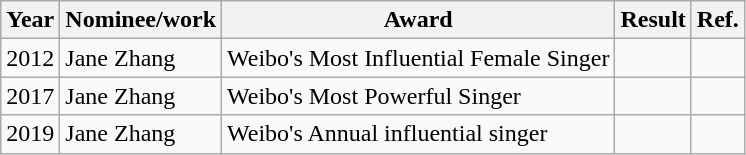<table class="wikitable">
<tr>
<th>Year</th>
<th>Nominee/work</th>
<th>Award</th>
<th><strong>Result</strong></th>
<th>Ref.</th>
</tr>
<tr>
<td>2012</td>
<td>Jane Zhang</td>
<td>Weibo's Most Influential Female Singer</td>
<td></td>
<td></td>
</tr>
<tr>
<td>2017</td>
<td>Jane Zhang</td>
<td>Weibo's Most Powerful Singer</td>
<td></td>
<td></td>
</tr>
<tr>
<td>2019</td>
<td>Jane Zhang</td>
<td>Weibo's Annual influential singer</td>
<td></td>
<td></td>
</tr>
</table>
